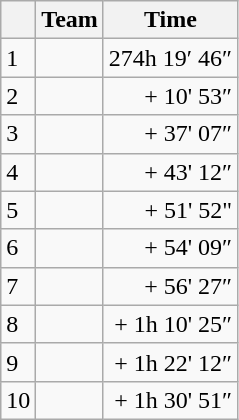<table class="wikitable">
<tr>
<th></th>
<th>Team</th>
<th>Time</th>
</tr>
<tr>
<td>1</td>
<td> </td>
<td align=right>274h 19′ 46″</td>
</tr>
<tr>
<td>2</td>
<td> </td>
<td align=right>+ 10' 53″</td>
</tr>
<tr>
<td>3</td>
<td> </td>
<td align=right>+ 37' 07″</td>
</tr>
<tr>
<td>4</td>
<td> </td>
<td align=right>+ 43' 12″</td>
</tr>
<tr>
<td>5</td>
<td> </td>
<td align=right>+ 51' 52"</td>
</tr>
<tr>
<td>6</td>
<td> </td>
<td align=right>+ 54' 09″</td>
</tr>
<tr>
<td>7</td>
<td> </td>
<td align=right>+ 56' 27″</td>
</tr>
<tr>
<td>8</td>
<td> </td>
<td align=right>+ 1h 10' 25″</td>
</tr>
<tr>
<td>9</td>
<td> </td>
<td align=right>+ 1h 22' 12″</td>
</tr>
<tr>
<td>10</td>
<td> </td>
<td align=right>+ 1h 30' 51″</td>
</tr>
</table>
